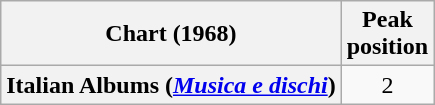<table class="wikitable plainrowheaders" style="text-align:center">
<tr>
<th scope="col">Chart (1968)</th>
<th scope="col">Peak<br>position</th>
</tr>
<tr>
<th scope="row">Italian Albums (<em><a href='#'>Musica e dischi</a></em>)</th>
<td>2</td>
</tr>
</table>
